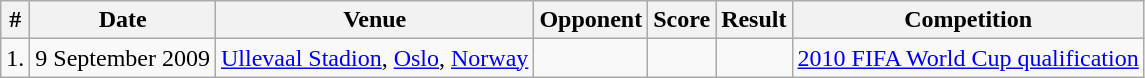<table class="wikitable">
<tr>
<th>#</th>
<th>Date</th>
<th>Venue</th>
<th>Opponent</th>
<th>Score</th>
<th>Result</th>
<th>Competition</th>
</tr>
<tr>
<td>1.</td>
<td>9 September 2009</td>
<td><a href='#'>Ullevaal Stadion</a>, <a href='#'>Oslo</a>, <a href='#'>Norway</a></td>
<td></td>
<td></td>
<td></td>
<td><a href='#'>2010 FIFA World Cup qualification</a></td>
</tr>
</table>
